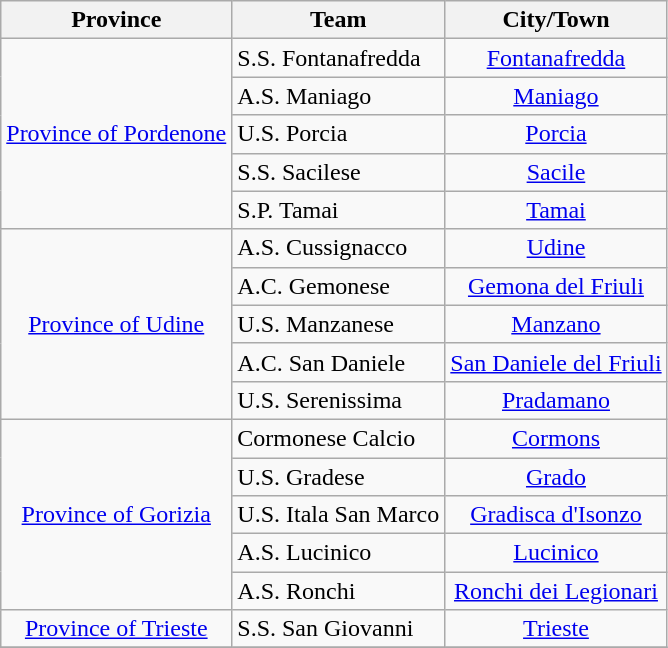<table class="wikitable" style="text-align:center">
<tr>
<th>Province</th>
<th>Team</th>
<th>City/Town</th>
</tr>
<tr>
<td rowspan="5"><a href='#'>Province of Pordenone</a></td>
<td align="left">S.S. Fontanafredda</td>
<td><a href='#'>Fontanafredda</a></td>
</tr>
<tr>
<td align="left">A.S. Maniago</td>
<td><a href='#'>Maniago</a></td>
</tr>
<tr>
<td align="left">U.S. Porcia</td>
<td><a href='#'>Porcia</a></td>
</tr>
<tr>
<td align="left">S.S. Sacilese</td>
<td><a href='#'>Sacile</a></td>
</tr>
<tr>
<td align="left">S.P. Tamai</td>
<td><a href='#'>Tamai</a></td>
</tr>
<tr>
<td rowspan="5"><a href='#'>Province of Udine</a></td>
<td align="left">A.S. Cussignacco</td>
<td><a href='#'>Udine</a></td>
</tr>
<tr>
<td align="left">A.C. Gemonese</td>
<td><a href='#'>Gemona del Friuli</a></td>
</tr>
<tr>
<td align="left">U.S. Manzanese</td>
<td><a href='#'>Manzano</a></td>
</tr>
<tr>
<td align="left">A.C. San Daniele</td>
<td><a href='#'>San Daniele del Friuli</a></td>
</tr>
<tr>
<td align="left">U.S. Serenissima</td>
<td><a href='#'>Pradamano</a></td>
</tr>
<tr>
<td rowspan="5"><a href='#'>Province of Gorizia</a></td>
<td align="left">Cormonese Calcio</td>
<td><a href='#'>Cormons</a></td>
</tr>
<tr>
<td align="left">U.S. Gradese</td>
<td><a href='#'>Grado</a></td>
</tr>
<tr>
<td align="left">U.S. Itala San Marco</td>
<td><a href='#'>Gradisca d'Isonzo</a></td>
</tr>
<tr>
<td align="left">A.S. Lucinico</td>
<td><a href='#'>Lucinico</a></td>
</tr>
<tr>
<td align="left">A.S. Ronchi</td>
<td><a href='#'>Ronchi dei Legionari</a></td>
</tr>
<tr>
<td rowspan="1"><a href='#'>Province of Trieste</a></td>
<td align="left">S.S. San Giovanni</td>
<td><a href='#'>Trieste</a></td>
</tr>
<tr>
</tr>
</table>
